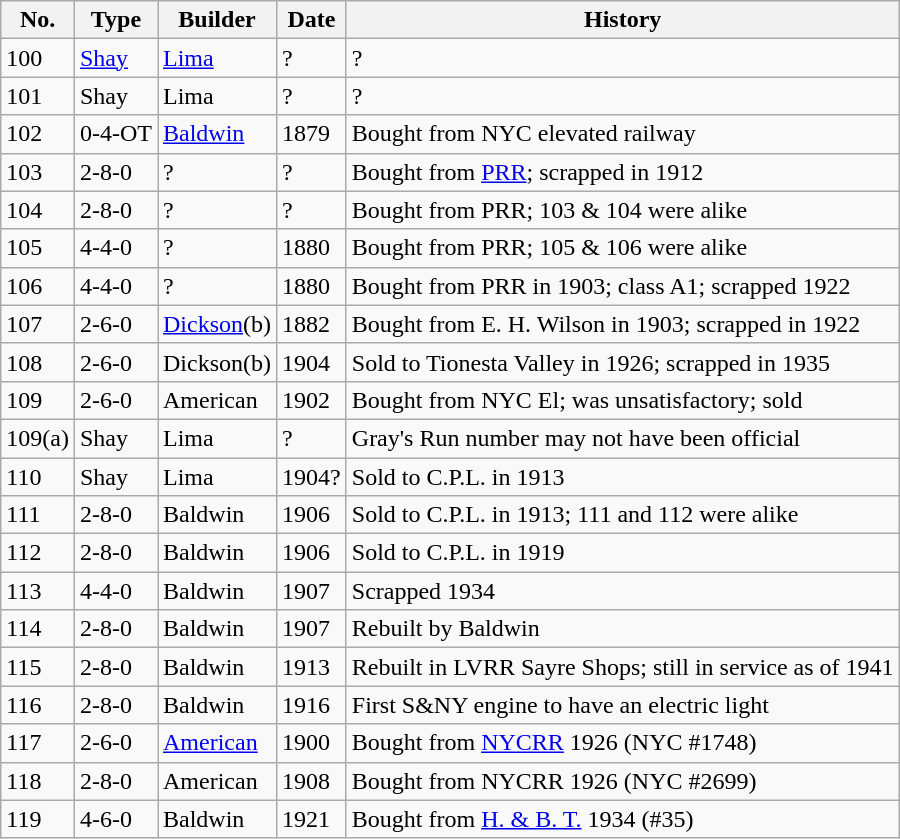<table class="wikitable">
<tr>
<th>No.</th>
<th>Type</th>
<th>Builder</th>
<th>Date</th>
<th>History</th>
</tr>
<tr>
<td>100</td>
<td><a href='#'>Shay</a></td>
<td><a href='#'>Lima</a></td>
<td>?</td>
<td>?</td>
</tr>
<tr>
<td>101</td>
<td>Shay</td>
<td>Lima</td>
<td>?</td>
<td>?</td>
</tr>
<tr>
<td>102</td>
<td>0-4-OT</td>
<td><a href='#'>Baldwin</a></td>
<td>1879</td>
<td>Bought from NYC elevated railway</td>
</tr>
<tr>
<td>103</td>
<td>2-8-0</td>
<td>?</td>
<td>?</td>
<td>Bought from <a href='#'>PRR</a>; scrapped in 1912</td>
</tr>
<tr>
<td>104</td>
<td>2-8-0</td>
<td>?</td>
<td>?</td>
<td>Bought from PRR; 103 & 104 were alike</td>
</tr>
<tr>
<td>105</td>
<td>4-4-0</td>
<td>?</td>
<td>1880</td>
<td>Bought from PRR; 105 & 106 were alike</td>
</tr>
<tr>
<td>106</td>
<td>4-4-0</td>
<td>?</td>
<td>1880</td>
<td>Bought from PRR in 1903; class A1; scrapped 1922</td>
</tr>
<tr>
<td>107</td>
<td>2-6-0</td>
<td><a href='#'>Dickson</a>(b)</td>
<td>1882</td>
<td>Bought from E. H. Wilson in 1903; scrapped in 1922</td>
</tr>
<tr>
<td>108</td>
<td>2-6-0</td>
<td>Dickson(b)</td>
<td>1904</td>
<td>Sold to Tionesta Valley in 1926; scrapped in 1935</td>
</tr>
<tr>
<td>109</td>
<td>2-6-0</td>
<td>American</td>
<td>1902</td>
<td>Bought from NYC El; was unsatisfactory; sold</td>
</tr>
<tr>
<td>109(a)</td>
<td>Shay</td>
<td>Lima</td>
<td>?</td>
<td>Gray's Run number may not have been official</td>
</tr>
<tr>
<td>110</td>
<td>Shay</td>
<td>Lima</td>
<td>1904?</td>
<td>Sold to C.P.L. in 1913</td>
</tr>
<tr>
<td>111</td>
<td>2-8-0</td>
<td>Baldwin</td>
<td>1906</td>
<td>Sold to C.P.L. in 1913; 111 and 112 were alike</td>
</tr>
<tr>
<td>112</td>
<td>2-8-0</td>
<td>Baldwin</td>
<td>1906</td>
<td>Sold to C.P.L. in 1919</td>
</tr>
<tr>
<td>113</td>
<td>4-4-0</td>
<td>Baldwin</td>
<td>1907</td>
<td>Scrapped 1934</td>
</tr>
<tr>
<td>114</td>
<td>2-8-0</td>
<td>Baldwin</td>
<td>1907</td>
<td>Rebuilt by Baldwin</td>
</tr>
<tr>
<td>115</td>
<td>2-8-0</td>
<td>Baldwin</td>
<td>1913</td>
<td>Rebuilt in LVRR Sayre Shops; still in service as of 1941</td>
</tr>
<tr>
<td>116</td>
<td>2-8-0</td>
<td>Baldwin</td>
<td>1916</td>
<td>First S&NY engine to have an electric light</td>
</tr>
<tr>
<td>117</td>
<td>2-6-0</td>
<td><a href='#'>American</a></td>
<td>1900</td>
<td>Bought from <a href='#'>NYCRR</a> 1926 (NYC #1748)</td>
</tr>
<tr>
<td>118</td>
<td>2-8-0</td>
<td>American</td>
<td>1908</td>
<td>Bought from NYCRR 1926 (NYC #2699)</td>
</tr>
<tr>
<td>119</td>
<td>4-6-0</td>
<td>Baldwin</td>
<td>1921</td>
<td>Bought from <a href='#'>H. & B. T.</a> 1934 (#35)</td>
</tr>
</table>
